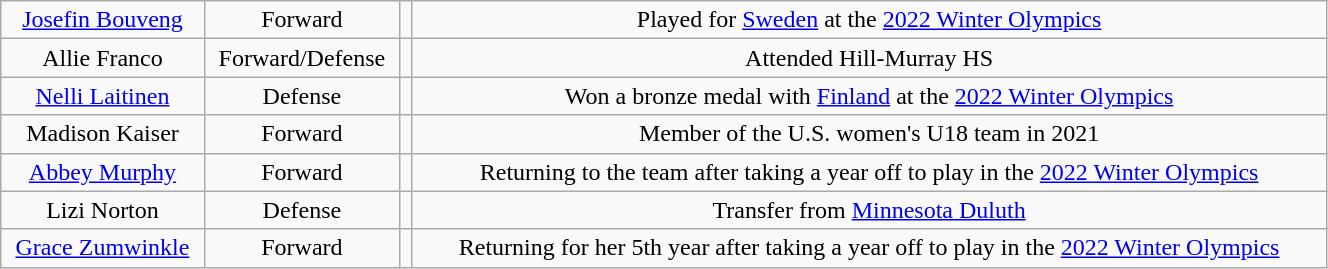<table class="wikitable" width="70%" style="text-align:center;">
<tr>
<td><a href='#'>Josefin Bouveng</a></td>
<td>Forward</td>
<td></td>
<td>Played for <a href='#'>Sweden</a> at the <a href='#'>2022 Winter Olympics</a></td>
</tr>
<tr>
<td>Allie Franco</td>
<td>Forward/Defense</td>
<td></td>
<td>Attended Hill-Murray HS</td>
</tr>
<tr>
<td><a href='#'>Nelli Laitinen</a></td>
<td>Defense</td>
<td></td>
<td>Won a bronze medal with <a href='#'>Finland</a> at the <a href='#'>2022 Winter Olympics</a></td>
</tr>
<tr>
<td>Madison Kaiser</td>
<td>Forward</td>
<td></td>
<td>Member of the U.S. women's U18 team in 2021</td>
</tr>
<tr>
<td><a href='#'>Abbey Murphy</a></td>
<td>Forward</td>
<td></td>
<td>Returning to the team after taking a year off to play in the <a href='#'>2022 Winter Olympics</a></td>
</tr>
<tr>
<td>Lizi Norton</td>
<td>Defense</td>
<td></td>
<td>Transfer from <a href='#'>Minnesota Duluth</a></td>
</tr>
<tr>
<td><a href='#'>Grace Zumwinkle</a></td>
<td>Forward</td>
<td></td>
<td>Returning for her 5th year after taking a year off to play in the <a href='#'>2022 Winter Olympics</a></td>
</tr>
</table>
